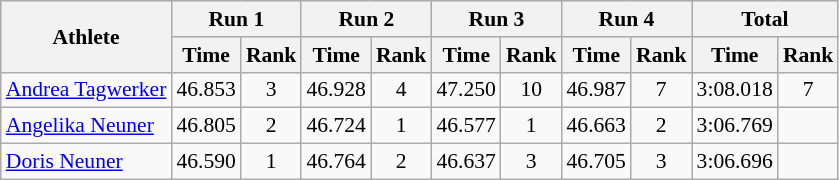<table class="wikitable" border="1" style="font-size:90%">
<tr>
<th rowspan="2">Athlete</th>
<th colspan="2">Run 1</th>
<th colspan="2">Run 2</th>
<th colspan="2">Run 3</th>
<th colspan="2">Run 4</th>
<th colspan="2">Total</th>
</tr>
<tr>
<th>Time</th>
<th>Rank</th>
<th>Time</th>
<th>Rank</th>
<th>Time</th>
<th>Rank</th>
<th>Time</th>
<th>Rank</th>
<th>Time</th>
<th>Rank</th>
</tr>
<tr>
<td><a href='#'>Andrea Tagwerker</a></td>
<td align="center">46.853</td>
<td align="center">3</td>
<td align="center">46.928</td>
<td align="center">4</td>
<td align="center">47.250</td>
<td align="center">10</td>
<td align="center">46.987</td>
<td align="center">7</td>
<td align="center">3:08.018</td>
<td align="center">7</td>
</tr>
<tr>
<td><a href='#'>Angelika Neuner</a></td>
<td align="center">46.805</td>
<td align="center">2</td>
<td align="center">46.724</td>
<td align="center">1</td>
<td align="center">46.577</td>
<td align="center">1</td>
<td align="center">46.663</td>
<td align="center">2</td>
<td align="center">3:06.769</td>
<td align="center"></td>
</tr>
<tr>
<td><a href='#'>Doris Neuner</a></td>
<td align="center">46.590</td>
<td align="center">1</td>
<td align="center">46.764</td>
<td align="center">2</td>
<td align="center">46.637</td>
<td align="center">3</td>
<td align="center">46.705</td>
<td align="center">3</td>
<td align="center">3:06.696</td>
<td align="center"></td>
</tr>
</table>
